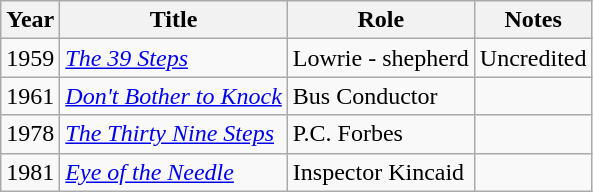<table class="wikitable">
<tr>
<th>Year</th>
<th>Title</th>
<th>Role</th>
<th>Notes</th>
</tr>
<tr>
<td>1959</td>
<td><em><a href='#'>The 39 Steps</a></em></td>
<td>Lowrie - shepherd</td>
<td>Uncredited</td>
</tr>
<tr>
<td>1961</td>
<td><em><a href='#'>Don't Bother to Knock</a></em></td>
<td>Bus Conductor</td>
<td></td>
</tr>
<tr>
<td>1978</td>
<td><em><a href='#'>The Thirty Nine Steps</a></em></td>
<td>P.C. Forbes</td>
<td></td>
</tr>
<tr>
<td>1981</td>
<td><em><a href='#'>Eye of the Needle</a></em></td>
<td>Inspector Kincaid</td>
<td></td>
</tr>
</table>
